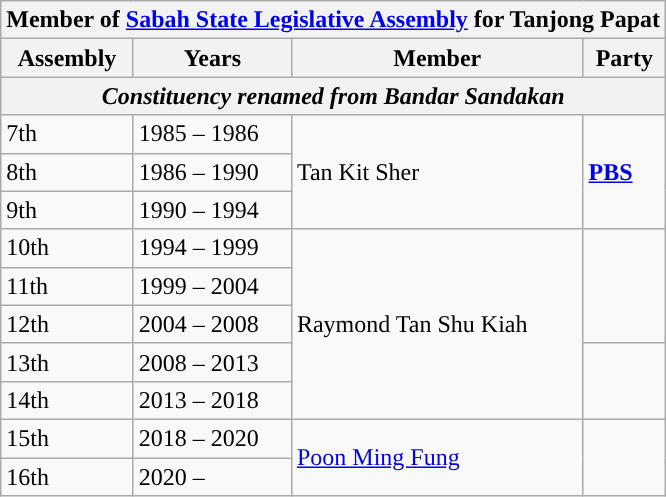<table class="wikitable">
<tr>
<th colspan="4">Member of <a href='#'>Sabah State Legislative Assembly</a> for Tanjong Papat</th>
</tr>
<tr>
<th>Assembly</th>
<th>Years</th>
<th>Member</th>
<th>Party</th>
</tr>
<tr>
<th colspan="4"><em>Constituency renamed from Bandar Sandakan</em></th>
</tr>
<tr>
<td>7th</td>
<td>1985 – 1986</td>
<td rowspan="3">Tan Kit Sher</td>
<td rowspan=3><strong><a href='#'>PBS</a></strong></td>
</tr>
<tr>
<td>8th</td>
<td>1986 – 1990</td>
</tr>
<tr>
<td>9th</td>
<td>1990 – 1994</td>
</tr>
<tr>
<td>10th</td>
<td>1994 – 1999</td>
<td rowspan="5">Raymond Tan Shu Kiah</td>
<td rowspan=3></td>
</tr>
<tr>
<td>11th</td>
<td>1999 – 2004</td>
</tr>
<tr>
<td>12th</td>
<td>2004 – 2008</td>
</tr>
<tr>
<td>13th</td>
<td>2008 – 2013</td>
<td rowspan=2></td>
</tr>
<tr>
<td>14th</td>
<td>2013 – 2018</td>
</tr>
<tr>
<td>15th</td>
<td>2018 – 2020</td>
<td rowspan="2"><a href='#'>Poon Ming Fung</a></td>
<td rowspan=2></td>
</tr>
<tr>
<td>16th</td>
<td>2020 –</td>
</tr>
</table>
